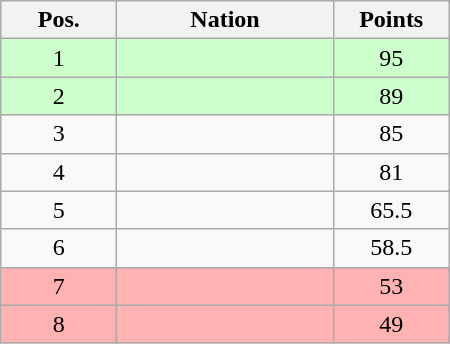<table class="wikitable gauche" cellspacing="1" style="width:300px;">
<tr style="background:#efefef; text-align:center;">
<th style="width:70px;">Pos.</th>
<th>Nation</th>
<th style="width:70px;">Points</th>
</tr>
<tr style="vertical-align:top; text-align:center; background:#ccffcc;">
<td>1</td>
<td style="text-align:left;"></td>
<td>95</td>
</tr>
<tr style="vertical-align:top; text-align:center; background:#ccffcc;">
<td>2</td>
<td style="text-align:left;"></td>
<td>89</td>
</tr>
<tr style="vertical-align:top; text-align:center;">
<td>3</td>
<td style="text-align:left;"></td>
<td>85</td>
</tr>
<tr style="vertical-align:top; text-align:center;">
<td>4</td>
<td style="text-align:left;"></td>
<td>81</td>
</tr>
<tr style="vertical-align:top; text-align:center;">
<td>5</td>
<td style="text-align:left;"></td>
<td>65.5</td>
</tr>
<tr style="vertical-align:top; text-align:center;">
<td>6</td>
<td style="text-align:left;"></td>
<td>58.5</td>
</tr>
<tr style="vertical-align:top; text-align:center; background:#ffb2b2;">
<td>7</td>
<td style="text-align:left;"></td>
<td>53</td>
</tr>
<tr style="vertical-align:top; text-align:center; background:#ffb2b2;">
<td>8</td>
<td style="text-align:left;"></td>
<td>49</td>
</tr>
</table>
